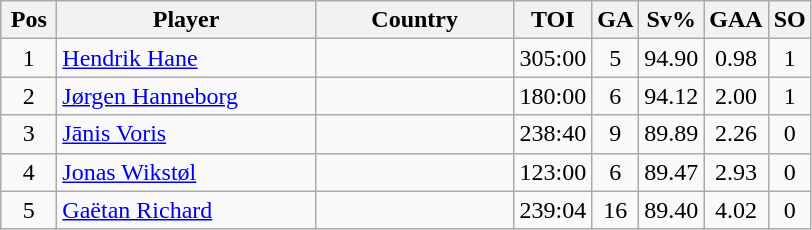<table class="wikitable sortable" style="text-align: center;">
<tr>
<th width=30>Pos</th>
<th width=165>Player</th>
<th width=125>Country</th>
<th width=20>TOI</th>
<th width=20>GA</th>
<th width=20>Sv%</th>
<th width=20>GAA</th>
<th width=20>SO</th>
</tr>
<tr>
<td>1</td>
<td align=left><a href='#'>Hendrik Hane</a></td>
<td align=left></td>
<td>305:00</td>
<td>5</td>
<td>94.90</td>
<td>0.98</td>
<td>1</td>
</tr>
<tr>
<td>2</td>
<td align=left><a href='#'>Jørgen Hanneborg</a></td>
<td align=left></td>
<td>180:00</td>
<td>6</td>
<td>94.12</td>
<td>2.00</td>
<td>1</td>
</tr>
<tr>
<td>3</td>
<td align=left><a href='#'>Jānis Voris</a></td>
<td align=left></td>
<td>238:40</td>
<td>9</td>
<td>89.89</td>
<td>2.26</td>
<td>0</td>
</tr>
<tr>
<td>4</td>
<td align=left><a href='#'>Jonas Wikstøl</a></td>
<td align=left></td>
<td>123:00</td>
<td>6</td>
<td>89.47</td>
<td>2.93</td>
<td>0</td>
</tr>
<tr>
<td>5</td>
<td align=left><a href='#'>Gaëtan Richard</a></td>
<td align=left></td>
<td>239:04</td>
<td>16</td>
<td>89.40</td>
<td>4.02</td>
<td>0</td>
</tr>
</table>
